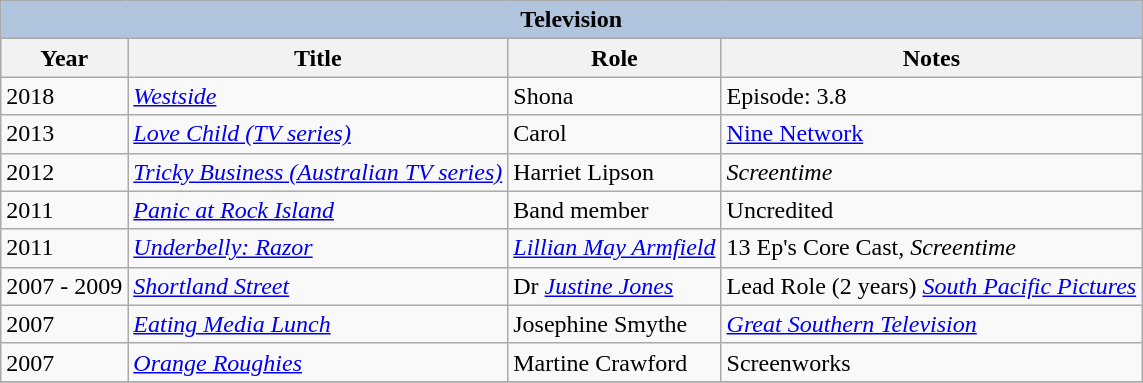<table class="wikitable" style="font-size: 100%;">
<tr>
<th colspan="4" style="background: LightSteelBlue;">Television</th>
</tr>
<tr>
<th>Year</th>
<th>Title</th>
<th>Role</th>
<th>Notes</th>
</tr>
<tr>
<td>2018</td>
<td><em><a href='#'>Westside</a></em></td>
<td>Shona</td>
<td>Episode: 3.8</td>
</tr>
<tr>
<td>2013</td>
<td><em><a href='#'>Love Child (TV series)</a></em></td>
<td>Carol</td>
<td><a href='#'>Nine Network</a></td>
</tr>
<tr>
<td>2012</td>
<td><em><a href='#'>Tricky Business (Australian TV series)</a></em></td>
<td>Harriet Lipson</td>
<td><em>Screentime</em></td>
</tr>
<tr>
<td>2011</td>
<td><em><a href='#'>Panic at Rock Island</a></em></td>
<td>Band member</td>
<td>Uncredited</td>
</tr>
<tr>
<td>2011</td>
<td><em><a href='#'>Underbelly: Razor</a></em></td>
<td><em><a href='#'>Lillian May Armfield</a></em></td>
<td>13 Ep's Core Cast, <em>Screentime</em></td>
</tr>
<tr>
<td>2007 - 2009</td>
<td><em><a href='#'>Shortland Street</a></em> </td>
<td>Dr <em><a href='#'>Justine Jones</a></em></td>
<td>Lead Role (2 years) <em><a href='#'>South Pacific Pictures</a></em></td>
</tr>
<tr>
<td>2007</td>
<td><em><a href='#'>Eating Media Lunch</a></em></td>
<td>Josephine Smythe</td>
<td><em><a href='#'>Great Southern Television</a></em></td>
</tr>
<tr>
<td>2007</td>
<td><em><a href='#'>Orange Roughies</a></em></td>
<td>Martine Crawford</td>
<td>Screenworks</td>
</tr>
<tr>
</tr>
</table>
